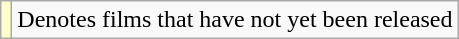<table class="wikitable">
<tr>
<td style="background:#FFFFCC;"><br></td>
<td>Denotes films that have not yet been released</td>
</tr>
</table>
